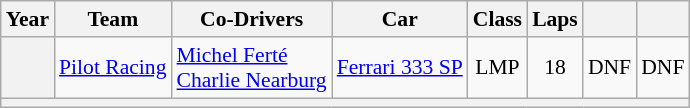<table class="wikitable" style="text-align:center; font-size:90%">
<tr>
<th>Year</th>
<th>Team</th>
<th>Co-Drivers</th>
<th>Car</th>
<th>Class</th>
<th>Laps</th>
<th></th>
<th></th>
</tr>
<tr>
<th></th>
<td align="left" nowrap> <a href='#'>Pilot Racing</a></td>
<td align="left" nowrap> <a href='#'>Michel Ferté</a><br> <a href='#'>Charlie Nearburg</a></td>
<td align="left" nowrap><a href='#'>Ferrari 333 SP</a></td>
<td>LMP</td>
<td>18</td>
<td>DNF</td>
<td>DNF</td>
</tr>
<tr>
<th colspan="8"></th>
</tr>
</table>
